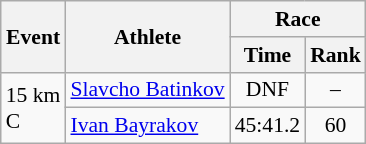<table class="wikitable" border="1" style="font-size:90%">
<tr>
<th rowspan=2>Event</th>
<th rowspan=2>Athlete</th>
<th colspan=2>Race</th>
</tr>
<tr>
<th>Time</th>
<th>Rank</th>
</tr>
<tr>
<td rowspan=2>15 km <br> C</td>
<td><a href='#'>Slavcho Batinkov</a></td>
<td align=center>DNF</td>
<td align=center>–</td>
</tr>
<tr>
<td><a href='#'>Ivan Bayrakov</a></td>
<td align=center>45:41.2</td>
<td align=center>60</td>
</tr>
</table>
